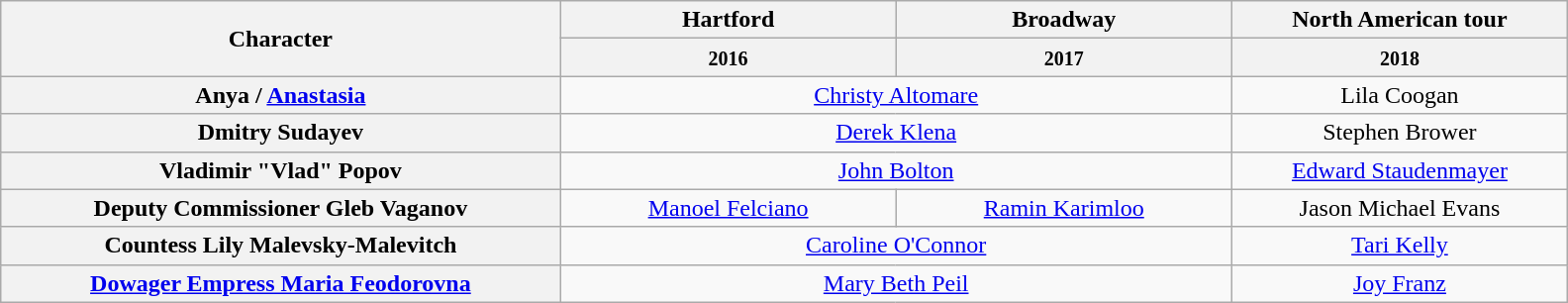<table class="wikitable" style="width:1000;">
<tr>
<th rowspan="2" width="25%">Character</th>
<th width="15%">Hartford</th>
<th width="15%">Broadway</th>
<th width="15%">North American tour</th>
</tr>
<tr>
<th><small>2016</small></th>
<th><small>2017</small></th>
<th><small>2018</small></th>
</tr>
<tr>
<th>Anya / <a href='#'>Anastasia</a></th>
<td colspan="2" align="center"><a href='#'>Christy Altomare</a></td>
<td align="center">Lila Coogan</td>
</tr>
<tr>
<th>Dmitry Sudayev</th>
<td colspan='2' align=center><a href='#'>Derek Klena</a></td>
<td align="center">Stephen Brower</td>
</tr>
<tr>
<th>Vladimir "Vlad" Popov</th>
<td colspan="2" align="center"><a href='#'>John Bolton</a></td>
<td align="center"><a href='#'>Edward Staudenmayer</a></td>
</tr>
<tr>
<th>Deputy Commissioner Gleb Vaganov</th>
<td colspan="1" align="center"><a href='#'>Manoel Felciano</a></td>
<td colspan='1' align=center><a href='#'>Ramin Karimloo</a></td>
<td align="center">Jason Michael Evans</td>
</tr>
<tr>
<th>Countess Lily Malevsky-Malevitch</th>
<td colspan='2' align=center><a href='#'>Caroline O'Connor</a></td>
<td align="center"><a href='#'>Tari Kelly</a></td>
</tr>
<tr>
<th><a href='#'>Dowager Empress Maria Feodorovna</a></th>
<td colspan='2' align=center><a href='#'>Mary Beth Peil</a></td>
<td align="center"><a href='#'>Joy Franz</a></td>
</tr>
</table>
